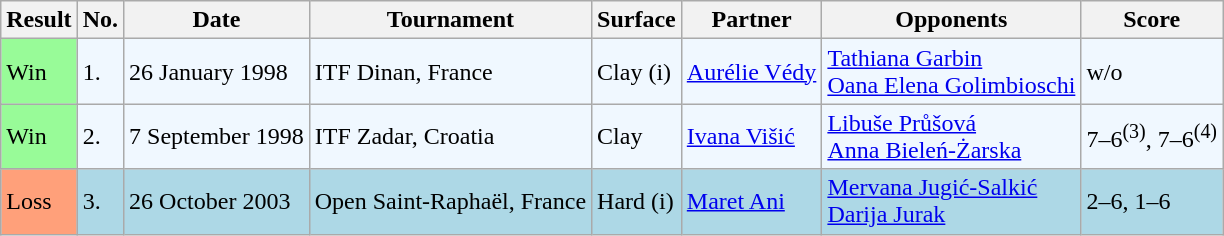<table class="wikitable">
<tr>
<th>Result</th>
<th>No.</th>
<th>Date</th>
<th>Tournament</th>
<th>Surface</th>
<th>Partner</th>
<th>Opponents</th>
<th>Score</th>
</tr>
<tr style="background:#f0f8ff;">
<td style="background:#98fb98;">Win</td>
<td>1.</td>
<td>26 January 1998</td>
<td>ITF Dinan, France</td>
<td>Clay (i)</td>
<td> <a href='#'>Aurélie Védy</a></td>
<td> <a href='#'>Tathiana Garbin</a> <br>  <a href='#'>Oana Elena Golimbioschi</a></td>
<td>w/o</td>
</tr>
<tr style="background:#f0f8ff;">
<td style="background:#98fb98;">Win</td>
<td>2.</td>
<td>7 September 1998</td>
<td>ITF Zadar, Croatia</td>
<td>Clay</td>
<td> <a href='#'>Ivana Višić</a></td>
<td> <a href='#'>Libuše Průšová</a> <br>  <a href='#'>Anna Bieleń-Żarska</a></td>
<td>7–6<sup>(3)</sup>, 7–6<sup>(4)</sup></td>
</tr>
<tr style="background:lightblue;">
<td style="background:#ffa07a;">Loss</td>
<td>3.</td>
<td>26 October 2003</td>
<td>Open Saint-Raphaël, France</td>
<td>Hard (i)</td>
<td> <a href='#'>Maret Ani</a></td>
<td> <a href='#'>Mervana Jugić-Salkić</a> <br>  <a href='#'>Darija Jurak</a></td>
<td>2–6, 1–6</td>
</tr>
</table>
